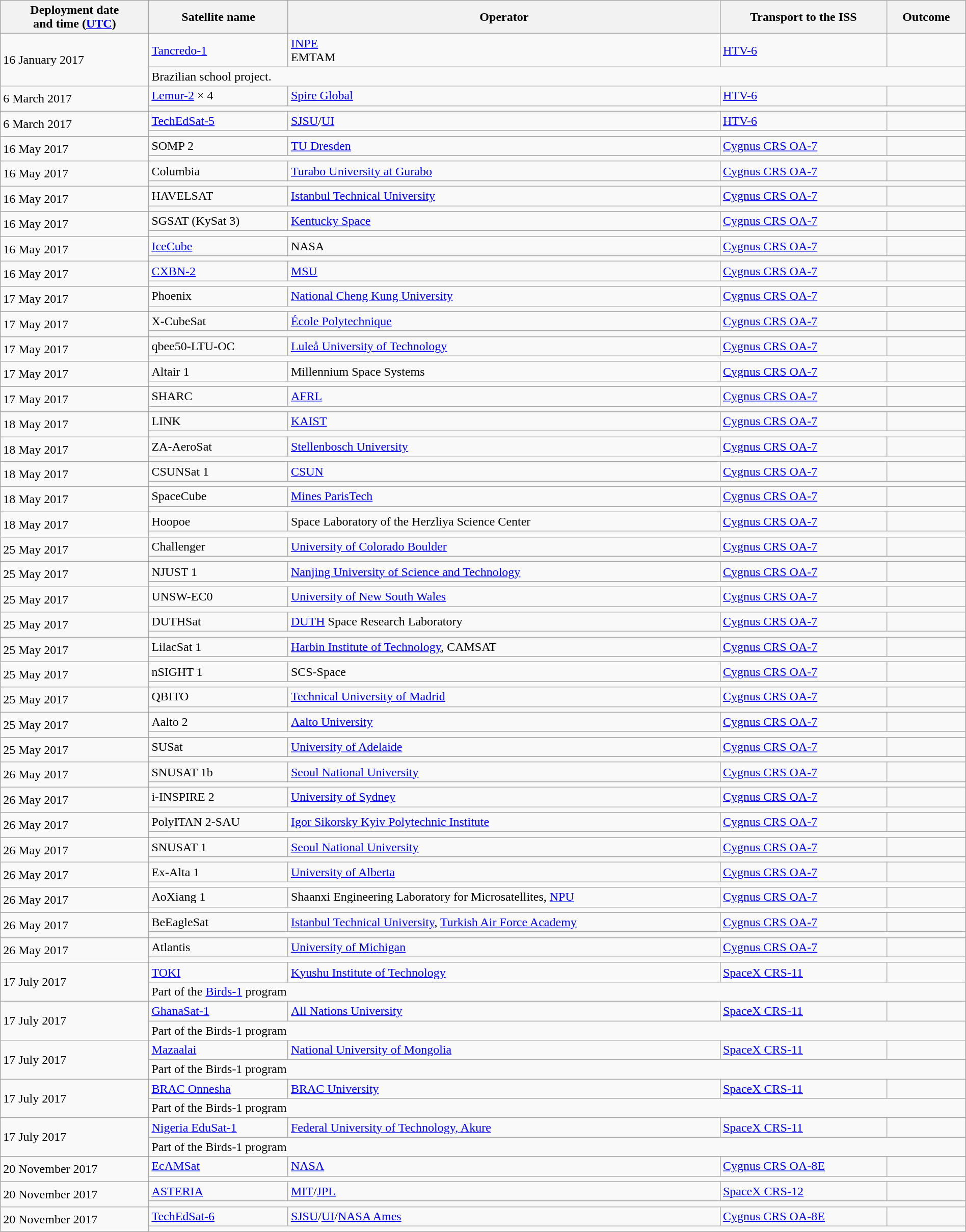<table class="wikitable sticky-header" style="width: 100%;">
<tr>
<th scope="col">Deployment date<br>and time (<a href='#'>UTC</a>)</th>
<th scope="col">Satellite name</th>
<th scope="col">Operator</th>
<th scope="col">Transport to the ISS</th>
<th scope="col">Outcome</th>
</tr>
<tr>
<td rowspan=2>16 January 2017</td>
<td> <a href='#'>Tancredo-1</a></td>
<td><a href='#'>INPE</a><br>EMTAM</td>
<td><a href='#'>HTV-6</a></td>
<td></td>
</tr>
<tr>
<td colspan=4>Brazilian school project.</td>
</tr>
<tr>
<td rowspan=2>6 March 2017</td>
<td> <a href='#'>Lemur-2</a> × 4</td>
<td><a href='#'>Spire Global</a></td>
<td><a href='#'>HTV-6</a></td>
<td></td>
</tr>
<tr>
<td colspan=4></td>
</tr>
<tr>
<td rowspan=2>6 March 2017</td>
<td> <a href='#'>TechEdSat-5</a></td>
<td><a href='#'>SJSU</a>/<a href='#'>UI</a></td>
<td><a href='#'>HTV-6</a></td>
<td></td>
</tr>
<tr>
<td colspan=4></td>
</tr>
<tr>
<td rowspan=2>16 May 2017</td>
<td> SOMP 2</td>
<td><a href='#'>TU Dresden</a></td>
<td><a href='#'>Cygnus CRS OA-7</a></td>
<td></td>
</tr>
<tr>
<td colspan=4></td>
</tr>
<tr>
<td rowspan=2>16 May 2017</td>
<td> Columbia</td>
<td><a href='#'>Turabo University at Gurabo</a></td>
<td><a href='#'>Cygnus CRS OA-7</a></td>
<td></td>
</tr>
<tr>
<td colspan=4></td>
</tr>
<tr>
<td rowspan=2>16 May 2017</td>
<td> HAVELSAT</td>
<td><a href='#'>Istanbul Technical University</a></td>
<td><a href='#'>Cygnus CRS OA-7</a></td>
<td></td>
</tr>
<tr>
<td colspan=4></td>
</tr>
<tr>
<td rowspan=2>16 May 2017</td>
<td> SGSAT (KySat 3)</td>
<td><a href='#'>Kentucky Space</a></td>
<td><a href='#'>Cygnus CRS OA-7</a></td>
<td></td>
</tr>
<tr>
<td colspan=4></td>
</tr>
<tr>
<td rowspan=2>16 May 2017</td>
<td> <a href='#'>IceCube</a></td>
<td>NASA</td>
<td><a href='#'>Cygnus CRS OA-7</a></td>
<td></td>
</tr>
<tr>
<td colspan=4></td>
</tr>
<tr>
<td rowspan=2>16 May 2017</td>
<td> <a href='#'>CXBN-2</a></td>
<td><a href='#'>MSU</a></td>
<td><a href='#'>Cygnus CRS OA-7</a></td>
<td></td>
</tr>
<tr>
<td colspan=4></td>
</tr>
<tr>
<td rowspan=2>17 May 2017</td>
<td> Phoenix</td>
<td><a href='#'>National Cheng Kung University</a></td>
<td><a href='#'>Cygnus CRS OA-7</a></td>
<td></td>
</tr>
<tr>
<td colspan=4></td>
</tr>
<tr>
<td rowspan=2>17 May 2017</td>
<td> X-CubeSat</td>
<td><a href='#'>École Polytechnique</a></td>
<td><a href='#'>Cygnus CRS OA-7</a></td>
<td></td>
</tr>
<tr>
<td colspan=4></td>
</tr>
<tr>
<td rowspan=2>17 May 2017</td>
<td> qbee50-LTU-OC</td>
<td><a href='#'>Luleå University of Technology</a></td>
<td><a href='#'>Cygnus CRS OA-7</a></td>
<td></td>
</tr>
<tr>
<td colspan=4></td>
</tr>
<tr>
<td rowspan=2>17 May 2017</td>
<td> Altair 1</td>
<td>Millennium Space Systems</td>
<td><a href='#'>Cygnus CRS OA-7</a></td>
<td></td>
</tr>
<tr>
<td colspan=4></td>
</tr>
<tr>
<td rowspan=2>17 May 2017</td>
<td> SHARC</td>
<td><a href='#'>AFRL</a></td>
<td><a href='#'>Cygnus CRS OA-7</a></td>
<td></td>
</tr>
<tr>
<td colspan=4></td>
</tr>
<tr>
<td rowspan=2>18 May 2017</td>
<td> LINK</td>
<td><a href='#'>KAIST</a></td>
<td><a href='#'>Cygnus CRS OA-7</a></td>
<td></td>
</tr>
<tr>
<td colspan=4></td>
</tr>
<tr>
<td rowspan=2>18 May 2017</td>
<td> ZA-AeroSat</td>
<td><a href='#'>Stellenbosch University</a></td>
<td><a href='#'>Cygnus CRS OA-7</a></td>
<td></td>
</tr>
<tr>
<td colspan=4></td>
</tr>
<tr>
<td rowspan=2>18 May 2017</td>
<td> CSUNSat 1</td>
<td><a href='#'>CSUN</a></td>
<td><a href='#'>Cygnus CRS OA-7</a></td>
<td></td>
</tr>
<tr>
<td colspan=4></td>
</tr>
<tr>
<td rowspan=2>18 May 2017</td>
<td> SpaceCube</td>
<td><a href='#'>Mines ParisTech</a></td>
<td><a href='#'>Cygnus CRS OA-7</a></td>
<td></td>
</tr>
<tr>
<td colspan=4></td>
</tr>
<tr>
<td rowspan=2>18 May 2017</td>
<td> Hoopoe</td>
<td>Space Laboratory of the Herzliya Science Center</td>
<td><a href='#'>Cygnus CRS OA-7</a></td>
<td></td>
</tr>
<tr>
<td colspan=4></td>
</tr>
<tr>
<td rowspan=2>25 May 2017</td>
<td> Challenger</td>
<td><a href='#'>University of Colorado Boulder</a></td>
<td><a href='#'>Cygnus CRS OA-7</a></td>
<td></td>
</tr>
<tr>
<td colspan=4></td>
</tr>
<tr>
<td rowspan=2>25 May 2017</td>
<td> NJUST 1</td>
<td><a href='#'>Nanjing University of Science and Technology</a></td>
<td><a href='#'>Cygnus CRS OA-7</a></td>
<td></td>
</tr>
<tr>
<td colspan=4></td>
</tr>
<tr>
<td rowspan=2>25 May 2017</td>
<td> UNSW-EC0</td>
<td><a href='#'>University of New South Wales</a></td>
<td><a href='#'>Cygnus CRS OA-7</a></td>
<td></td>
</tr>
<tr>
<td colspan=4></td>
</tr>
<tr>
<td rowspan=2>25 May 2017</td>
<td> DUTHSat</td>
<td><a href='#'>DUTH</a> Space Research Laboratory</td>
<td><a href='#'>Cygnus CRS OA-7</a></td>
<td></td>
</tr>
<tr>
<td colspan=4></td>
</tr>
<tr>
<td rowspan=2>25 May 2017</td>
<td> LilacSat 1</td>
<td><a href='#'>Harbin Institute of Technology</a>, CAMSAT</td>
<td><a href='#'>Cygnus CRS OA-7</a></td>
<td></td>
</tr>
<tr>
<td colspan=4></td>
</tr>
<tr>
<td rowspan=2>25 May 2017</td>
<td> nSIGHT 1</td>
<td>SCS-Space</td>
<td><a href='#'>Cygnus CRS OA-7</a></td>
<td></td>
</tr>
<tr>
<td colspan=4></td>
</tr>
<tr>
<td rowspan=2>25 May 2017</td>
<td> QBITO</td>
<td><a href='#'>Technical University of Madrid</a></td>
<td><a href='#'>Cygnus CRS OA-7</a></td>
<td></td>
</tr>
<tr>
<td colspan=4></td>
</tr>
<tr>
<td rowspan=2>25 May 2017</td>
<td> Aalto 2</td>
<td><a href='#'>Aalto University</a></td>
<td><a href='#'>Cygnus CRS OA-7</a></td>
<td></td>
</tr>
<tr>
<td colspan=4></td>
</tr>
<tr>
<td rowspan=2>25 May 2017</td>
<td> SUSat</td>
<td><a href='#'>University of Adelaide</a></td>
<td><a href='#'>Cygnus CRS OA-7</a></td>
<td></td>
</tr>
<tr>
<td colspan=4></td>
</tr>
<tr>
<td rowspan=2>26 May 2017</td>
<td> SNUSAT 1b</td>
<td><a href='#'>Seoul National University</a></td>
<td><a href='#'>Cygnus CRS OA-7</a></td>
<td></td>
</tr>
<tr>
<td colspan=4></td>
</tr>
<tr>
<td rowspan=2>26 May 2017</td>
<td> i-INSPIRE 2</td>
<td><a href='#'>University of Sydney</a></td>
<td><a href='#'>Cygnus CRS OA-7</a></td>
<td></td>
</tr>
<tr>
<td colspan=4></td>
</tr>
<tr>
<td rowspan=2>26 May 2017</td>
<td> PolyITAN 2-SAU</td>
<td><a href='#'>Igor Sikorsky Kyiv Polytechnic Institute</a></td>
<td><a href='#'>Cygnus CRS OA-7</a></td>
<td></td>
</tr>
<tr>
<td colspan=4></td>
</tr>
<tr>
<td rowspan=2>26 May 2017</td>
<td> SNUSAT 1</td>
<td><a href='#'>Seoul National University</a></td>
<td><a href='#'>Cygnus CRS OA-7</a></td>
<td></td>
</tr>
<tr>
<td colspan=4></td>
</tr>
<tr>
<td rowspan=2>26 May 2017</td>
<td> Ex-Alta 1</td>
<td><a href='#'>University of Alberta</a></td>
<td><a href='#'>Cygnus CRS OA-7</a></td>
<td></td>
</tr>
<tr>
<td colspan=4></td>
</tr>
<tr>
<td rowspan=2>26 May 2017</td>
<td> AoXiang 1</td>
<td>Shaanxi Engineering Laboratory for Microsatellites, <a href='#'>NPU</a></td>
<td><a href='#'>Cygnus CRS OA-7</a></td>
<td></td>
</tr>
<tr>
<td colspan=4></td>
</tr>
<tr>
<td rowspan=2>26 May 2017</td>
<td> BeEagleSat</td>
<td><a href='#'>Istanbul Technical University</a>, <a href='#'>Turkish Air Force Academy</a></td>
<td><a href='#'>Cygnus CRS OA-7</a></td>
<td></td>
</tr>
<tr>
<td colspan=4></td>
</tr>
<tr>
<td rowspan=2>26 May 2017</td>
<td> Atlantis</td>
<td><a href='#'>University of Michigan</a></td>
<td><a href='#'>Cygnus CRS OA-7</a></td>
<td></td>
</tr>
<tr>
<td colspan=4></td>
</tr>
<tr>
<td rowspan=2>17 July 2017</td>
<td> <a href='#'>TOKI</a></td>
<td><a href='#'>Kyushu Institute of Technology</a></td>
<td><a href='#'>SpaceX CRS-11</a></td>
<td></td>
</tr>
<tr>
<td colspan=4>Part of the <a href='#'>Birds-1</a> program</td>
</tr>
<tr>
<td rowspan=2>17 July 2017</td>
<td> <a href='#'>GhanaSat-1</a></td>
<td><a href='#'>All Nations University</a></td>
<td><a href='#'>SpaceX CRS-11</a></td>
<td></td>
</tr>
<tr>
<td colspan=4>Part of the Birds-1 program</td>
</tr>
<tr>
<td rowspan=2>17 July 2017</td>
<td> <a href='#'>Mazaalai</a></td>
<td><a href='#'>National University of Mongolia</a></td>
<td><a href='#'>SpaceX CRS-11</a></td>
<td></td>
</tr>
<tr>
<td colspan=4>Part of the Birds-1 program</td>
</tr>
<tr>
<td rowspan=2>17 July 2017</td>
<td> <a href='#'>BRAC Onnesha</a></td>
<td><a href='#'>BRAC University</a></td>
<td><a href='#'>SpaceX CRS-11</a></td>
<td></td>
</tr>
<tr>
<td colspan=4>Part of the Birds-1 program</td>
</tr>
<tr>
<td rowspan=2>17 July 2017</td>
<td> <a href='#'>Nigeria EduSat-1</a></td>
<td><a href='#'>Federal University of Technology, Akure</a></td>
<td><a href='#'>SpaceX CRS-11</a></td>
<td></td>
</tr>
<tr>
<td colspan=4>Part of the Birds-1 program</td>
</tr>
<tr>
<td rowspan=2>20 November 2017</td>
<td> <a href='#'>EcAMSat</a></td>
<td><a href='#'>NASA</a></td>
<td><a href='#'>Cygnus CRS OA-8E</a></td>
<td></td>
</tr>
<tr>
<td colspan=4></td>
</tr>
<tr>
<td rowspan=2>20 November 2017</td>
<td> <a href='#'>ASTERIA</a></td>
<td><a href='#'>MIT</a>/<a href='#'>JPL</a></td>
<td><a href='#'>SpaceX CRS-12</a></td>
<td></td>
</tr>
<tr>
<td colspan=4></td>
</tr>
<tr>
<td rowspan=2>20 November 2017</td>
<td> <a href='#'>TechEdSat-6</a></td>
<td><a href='#'>SJSU</a>/<a href='#'>UI</a>/<a href='#'>NASA Ames</a></td>
<td><a href='#'>Cygnus CRS OA-8E</a></td>
<td></td>
</tr>
<tr>
<td colspan=4></td>
</tr>
</table>
